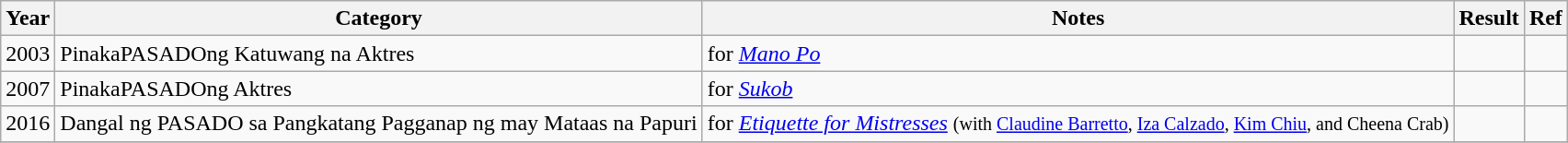<table class="wikitable">
<tr>
<th>Year</th>
<th>Category</th>
<th>Notes</th>
<th>Result</th>
<th>Ref</th>
</tr>
<tr>
<td>2003</td>
<td>PinakaPASADOng Katuwang na Aktres</td>
<td>for <em><a href='#'>Mano Po</a></em></td>
<td></td>
<td></td>
</tr>
<tr>
<td>2007</td>
<td>PinakaPASADOng Aktres</td>
<td>for <em><a href='#'>Sukob</a></em></td>
<td></td>
<td></td>
</tr>
<tr>
<td>2016</td>
<td>Dangal ng PASADO sa Pangkatang Pagganap ng may Mataas na Papuri</td>
<td>for <em><a href='#'>Etiquette for Mistresses</a></em> <small>(with <a href='#'>Claudine Barretto</a>, <a href='#'>Iza Calzado</a>, <a href='#'>Kim Chiu</a>, and Cheena Crab)</small></td>
<td></td>
<td></td>
</tr>
<tr>
</tr>
</table>
